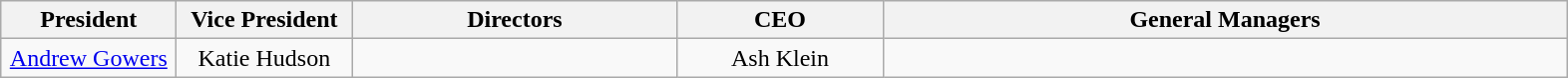<table class="wikitable" style="text-align:center">
<tr>
<th scope="col" style="width:110px;">President</th>
<th scope="col" style="width:110px;">Vice President</th>
<th scope="col" style="width:210px;">Directors</th>
<th scope="col" style="width:130px;">CEO</th>
<th scope="col" style="width:450px;">General Managers</th>
</tr>
<tr>
<td><a href='#'>Andrew Gowers</a></td>
<td>Katie Hudson</td>
<td><br></td>
<td>Ash Klein</td>
<td><br></td>
</tr>
</table>
